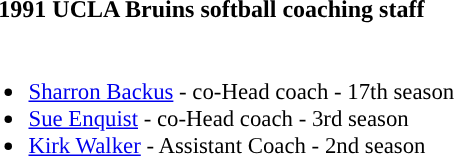<table class="toccolours">
<tr>
<th colspan=9>1991 UCLA Bruins softball coaching staff</th>
</tr>
<tr>
<td style="text-align: left; font-size: 95%;" valign="top"><br><ul><li><a href='#'>Sharron Backus</a> - co-Head coach - 17th season</li><li><a href='#'>Sue Enquist</a> - co-Head coach - 3rd season</li><li><a href='#'>Kirk Walker</a> - Assistant Coach - 2nd season</li></ul></td>
</tr>
</table>
